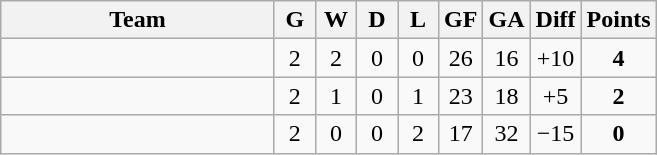<table class="wikitable" style="text-align: center;">
<tr>
<th width="175">Team</th>
<th width="20">G</th>
<th width="20">W</th>
<th width="20">D</th>
<th width="20">L</th>
<th width="20">GF</th>
<th width="20">GA</th>
<th width="20">Diff</th>
<th width="20">Points</th>
</tr>
<tr>
<td align=left></td>
<td>2</td>
<td>2</td>
<td>0</td>
<td>0</td>
<td>26</td>
<td>16</td>
<td>+10</td>
<td><strong>4</strong></td>
</tr>
<tr>
<td align=left></td>
<td>2</td>
<td>1</td>
<td>0</td>
<td>1</td>
<td>23</td>
<td>18</td>
<td>+5</td>
<td><strong>2</strong></td>
</tr>
<tr>
<td align=left></td>
<td>2</td>
<td>0</td>
<td>0</td>
<td>2</td>
<td>17</td>
<td>32</td>
<td>−15</td>
<td><strong>0</strong></td>
</tr>
</table>
